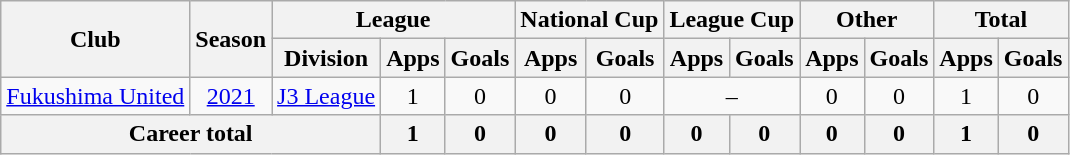<table class="wikitable" style="text-align: center">
<tr>
<th rowspan="2">Club</th>
<th rowspan="2">Season</th>
<th colspan="3">League</th>
<th colspan="2">National Cup</th>
<th colspan="2">League Cup</th>
<th colspan="2">Other</th>
<th colspan="2">Total</th>
</tr>
<tr>
<th>Division</th>
<th>Apps</th>
<th>Goals</th>
<th>Apps</th>
<th>Goals</th>
<th>Apps</th>
<th>Goals</th>
<th>Apps</th>
<th>Goals</th>
<th>Apps</th>
<th>Goals</th>
</tr>
<tr>
<td><a href='#'>Fukushima United</a></td>
<td><a href='#'>2021</a></td>
<td><a href='#'>J3 League</a></td>
<td>1</td>
<td>0</td>
<td>0</td>
<td>0</td>
<td colspan="2">–</td>
<td>0</td>
<td>0</td>
<td>1</td>
<td>0</td>
</tr>
<tr>
<th colspan=3>Career total</th>
<th>1</th>
<th>0</th>
<th>0</th>
<th>0</th>
<th>0</th>
<th>0</th>
<th>0</th>
<th>0</th>
<th>1</th>
<th>0</th>
</tr>
</table>
